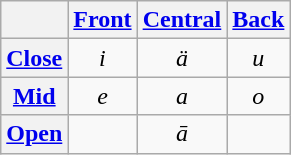<table class="wikitable" style="text-align:center;">
<tr>
<th> </th>
<th><a href='#'>Front</a></th>
<th><a href='#'>Central</a></th>
<th><a href='#'>Back</a></th>
</tr>
<tr>
<th><a href='#'>Close</a></th>
<td><em>i</em> </td>
<td><em>ä</em> </td>
<td><em>u</em> </td>
</tr>
<tr>
<th><a href='#'>Mid</a></th>
<td><em>e</em> </td>
<td><em>a</em> </td>
<td><em>o</em> </td>
</tr>
<tr>
<th><a href='#'>Open</a></th>
<td> </td>
<td><em>ā</em> </td>
<td> </td>
</tr>
</table>
